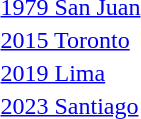<table>
<tr>
<td><a href='#'>1979 San Juan</a><br></td>
<td></td>
<td></td>
<td></td>
</tr>
<tr>
<td><a href='#'>2015 Toronto</a><br></td>
<td></td>
<td></td>
<td></td>
</tr>
<tr>
<td><a href='#'>2019 Lima</a><br></td>
<td></td>
<td></td>
<td></td>
</tr>
<tr>
<td><a href='#'>2023 Santiago</a><br></td>
<td></td>
<td></td>
<td></td>
</tr>
</table>
